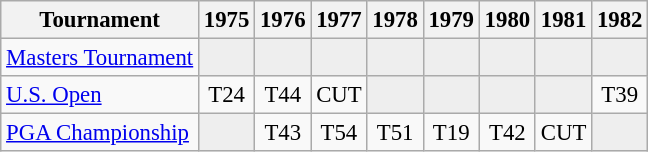<table class="wikitable" style="font-size:95%;text-align:center;">
<tr>
<th>Tournament</th>
<th>1975</th>
<th>1976</th>
<th>1977</th>
<th>1978</th>
<th>1979</th>
<th>1980</th>
<th>1981</th>
<th>1982</th>
</tr>
<tr>
<td align=left><a href='#'>Masters Tournament</a></td>
<td style="background:#eeeeee;"></td>
<td style="background:#eeeeee;"></td>
<td style="background:#eeeeee;"></td>
<td style="background:#eeeeee;"></td>
<td style="background:#eeeeee;"></td>
<td style="background:#eeeeee;"></td>
<td style="background:#eeeeee;"></td>
<td style="background:#eeeeee;"></td>
</tr>
<tr>
<td align=left><a href='#'>U.S. Open</a></td>
<td>T24</td>
<td>T44</td>
<td>CUT</td>
<td style="background:#eeeeee;"></td>
<td style="background:#eeeeee;"></td>
<td style="background:#eeeeee;"></td>
<td style="background:#eeeeee;"></td>
<td>T39</td>
</tr>
<tr>
<td align=left><a href='#'>PGA Championship</a></td>
<td style="background:#eeeeee;"></td>
<td>T43</td>
<td>T54</td>
<td>T51</td>
<td>T19</td>
<td>T42</td>
<td>CUT</td>
<td style="background:#eeeeee;"></td>
</tr>
</table>
